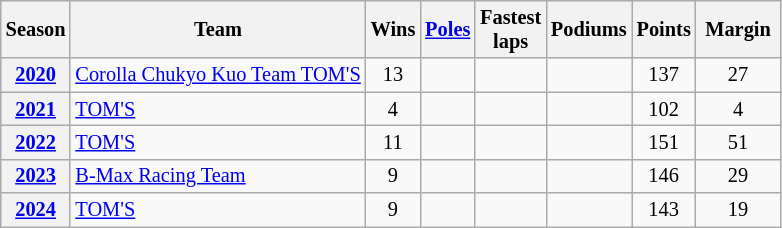<table class="wikitable sortable" style="font-size:85%; text-align:center;">
<tr>
<th scope=col>Season</th>
<th scope=col>Team</th>
<th scope="col">Wins</th>
<th scope="col"><a href='#'>Poles</a></th>
<th scope=col width="40">Fastest laps</th>
<th scope="col">Podiums</th>
<th scope="col">Points</th>
<th scope=col width="50">Margin</th>
</tr>
<tr>
<th><a href='#'>2020</a></th>
<td align=left><a href='#'>Corolla Chukyo Kuo Team TOM'S</a></td>
<td>13</td>
<td></td>
<td></td>
<td></td>
<td>137</td>
<td>27</td>
</tr>
<tr>
<th><a href='#'>2021</a></th>
<td align=left><a href='#'>TOM'S</a></td>
<td>4</td>
<td></td>
<td></td>
<td></td>
<td>102</td>
<td>4</td>
</tr>
<tr>
<th><a href='#'>2022</a></th>
<td align=left><a href='#'>TOM'S</a></td>
<td>11</td>
<td></td>
<td></td>
<td></td>
<td>151</td>
<td>51</td>
</tr>
<tr>
<th><a href='#'>2023</a></th>
<td align=left><a href='#'>B-Max Racing Team</a></td>
<td>9</td>
<td></td>
<td></td>
<td></td>
<td>146</td>
<td>29</td>
</tr>
<tr>
<th><a href='#'>2024</a></th>
<td align=left><a href='#'>TOM'S</a></td>
<td>9</td>
<td></td>
<td></td>
<td></td>
<td>143</td>
<td>19</td>
</tr>
</table>
